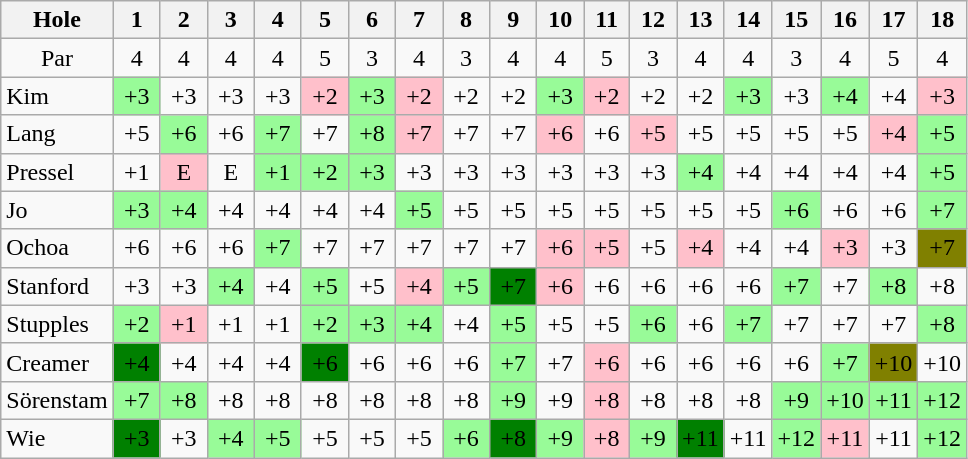<table class="wikitable" style="text-align:center">
<tr>
<th>Hole</th>
<th>  1  </th>
<th>  2  </th>
<th>  3  </th>
<th>  4  </th>
<th>  5  </th>
<th>  6  </th>
<th>  7  </th>
<th>  8  </th>
<th>  9  </th>
<th> 10 </th>
<th> 11 </th>
<th> 12 </th>
<th>13</th>
<th>14</th>
<th>15</th>
<th>16</th>
<th>17</th>
<th>18</th>
</tr>
<tr>
<td>Par</td>
<td>4</td>
<td>4</td>
<td>4</td>
<td>4</td>
<td>5</td>
<td>3</td>
<td>4</td>
<td>3</td>
<td>4</td>
<td>4</td>
<td>5</td>
<td>3</td>
<td>4</td>
<td>4</td>
<td>3</td>
<td>4</td>
<td>5</td>
<td>4</td>
</tr>
<tr>
<td align=left> Kim</td>
<td style="background: PaleGreen;">+3</td>
<td>+3</td>
<td>+3</td>
<td>+3</td>
<td style="background: Pink;">+2</td>
<td style="background: PaleGreen;">+3</td>
<td style="background: Pink;">+2</td>
<td>+2</td>
<td>+2</td>
<td style="background: PaleGreen;">+3</td>
<td style="background: Pink;">+2</td>
<td>+2</td>
<td>+2</td>
<td style="background: PaleGreen;">+3</td>
<td>+3</td>
<td style="background: PaleGreen;">+4</td>
<td>+4</td>
<td style="background: Pink;">+3</td>
</tr>
<tr>
<td align=left> Lang</td>
<td>+5</td>
<td style="background: PaleGreen;">+6</td>
<td>+6</td>
<td style="background: PaleGreen;">+7</td>
<td>+7</td>
<td style="background: PaleGreen;">+8</td>
<td style="background: Pink;">+7</td>
<td>+7</td>
<td>+7</td>
<td style="background: Pink;">+6</td>
<td>+6</td>
<td style="background: Pink;">+5</td>
<td>+5</td>
<td>+5</td>
<td>+5</td>
<td>+5</td>
<td style="background: Pink;">+4</td>
<td style="background: PaleGreen;">+5</td>
</tr>
<tr>
<td align=left> Pressel</td>
<td>+1</td>
<td style="background: Pink;">E</td>
<td>E</td>
<td style="background: PaleGreen;">+1</td>
<td style="background: PaleGreen;">+2</td>
<td style="background: PaleGreen;">+3</td>
<td>+3</td>
<td>+3</td>
<td>+3</td>
<td>+3</td>
<td>+3</td>
<td>+3</td>
<td style="background: PaleGreen;">+4</td>
<td>+4</td>
<td>+4</td>
<td>+4</td>
<td>+4</td>
<td style="background: PaleGreen;">+5</td>
</tr>
<tr>
<td align=left> Jo</td>
<td style="background: PaleGreen;">+3</td>
<td style="background: PaleGreen;">+4</td>
<td>+4</td>
<td>+4</td>
<td>+4</td>
<td>+4</td>
<td style="background: PaleGreen;">+5</td>
<td>+5</td>
<td>+5</td>
<td>+5</td>
<td>+5</td>
<td>+5</td>
<td>+5</td>
<td>+5</td>
<td style="background: PaleGreen;">+6</td>
<td>+6</td>
<td>+6</td>
<td style="background: PaleGreen;">+7</td>
</tr>
<tr>
<td align=left> Ochoa</td>
<td>+6</td>
<td>+6</td>
<td>+6</td>
<td style="background: PaleGreen;">+7</td>
<td>+7</td>
<td>+7</td>
<td>+7</td>
<td>+7</td>
<td>+7</td>
<td style="background: Pink;">+6</td>
<td style="background: Pink;">+5</td>
<td>+5</td>
<td style="background: Pink;">+4</td>
<td>+4</td>
<td>+4</td>
<td style="background: Pink;">+3</td>
<td>+3</td>
<td style="background: Olive;">+7</td>
</tr>
<tr>
<td align=left> Stanford</td>
<td>+3</td>
<td>+3</td>
<td style="background: PaleGreen;">+4</td>
<td>+4</td>
<td style="background: PaleGreen;">+5</td>
<td>+5</td>
<td style="background: Pink;">+4</td>
<td style="background: PaleGreen;">+5</td>
<td style="background: Green;">+7</td>
<td style="background: Pink;">+6</td>
<td>+6</td>
<td>+6</td>
<td>+6</td>
<td>+6</td>
<td style="background: PaleGreen;">+7</td>
<td>+7</td>
<td style="background: PaleGreen;">+8</td>
<td>+8</td>
</tr>
<tr>
<td align=left> Stupples</td>
<td style="background: PaleGreen;">+2</td>
<td style="background: Pink;">+1</td>
<td>+1</td>
<td>+1</td>
<td style="background: PaleGreen;">+2</td>
<td style="background: PaleGreen;">+3</td>
<td style="background: PaleGreen;">+4</td>
<td>+4</td>
<td style="background: PaleGreen;">+5</td>
<td>+5</td>
<td>+5</td>
<td style="background: PaleGreen;">+6</td>
<td>+6</td>
<td style="background: PaleGreen;">+7</td>
<td>+7</td>
<td>+7</td>
<td>+7</td>
<td style="background: PaleGreen;">+8</td>
</tr>
<tr>
<td align=left> Creamer</td>
<td style="background: Green;">+4</td>
<td>+4</td>
<td>+4</td>
<td>+4</td>
<td style="background: Green;">+6</td>
<td>+6</td>
<td>+6</td>
<td>+6</td>
<td style="background: PaleGreen;">+7</td>
<td>+7</td>
<td style="background: Pink;">+6</td>
<td>+6</td>
<td>+6</td>
<td>+6</td>
<td>+6</td>
<td style="background: PaleGreen;">+7</td>
<td style="background: Olive;">+10</td>
<td>+10</td>
</tr>
<tr>
<td align=left> Sörenstam</td>
<td style="background: PaleGreen;">+7</td>
<td style="background: PaleGreen;">+8</td>
<td>+8</td>
<td>+8</td>
<td>+8</td>
<td>+8</td>
<td>+8</td>
<td>+8</td>
<td style="background: PaleGreen;">+9</td>
<td>+9</td>
<td style="background: Pink;">+8</td>
<td>+8</td>
<td>+8</td>
<td>+8</td>
<td style="background: PaleGreen;">+9</td>
<td style="background: PaleGreen;">+10</td>
<td style="background: PaleGreen;">+11</td>
<td style="background: PaleGreen;">+12</td>
</tr>
<tr>
<td align=left> Wie</td>
<td style="background: Green;">+3</td>
<td>+3</td>
<td style="background: PaleGreen;">+4</td>
<td style="background: PaleGreen;">+5</td>
<td>+5</td>
<td>+5</td>
<td>+5</td>
<td style="background: PaleGreen;">+6</td>
<td style="background: Green;">+8</td>
<td style="background: PaleGreen;">+9</td>
<td style="background: Pink;">+8</td>
<td style="background: PaleGreen;">+9</td>
<td style="background: Green;">+11</td>
<td>+11</td>
<td style="background: PaleGreen;">+12</td>
<td style="background: Pink;">+11</td>
<td>+11</td>
<td style="background: PaleGreen;">+12</td>
</tr>
</table>
